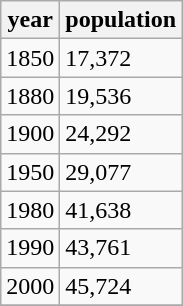<table class="wikitable">
<tr>
<th>year</th>
<th>population</th>
</tr>
<tr>
<td>1850</td>
<td>17,372</td>
</tr>
<tr>
<td>1880</td>
<td>19,536</td>
</tr>
<tr>
<td>1900</td>
<td>24,292</td>
</tr>
<tr>
<td>1950</td>
<td>29,077</td>
</tr>
<tr>
<td>1980</td>
<td>41,638</td>
</tr>
<tr>
<td>1990</td>
<td>43,761</td>
</tr>
<tr>
<td>2000</td>
<td>45,724</td>
</tr>
<tr>
</tr>
</table>
